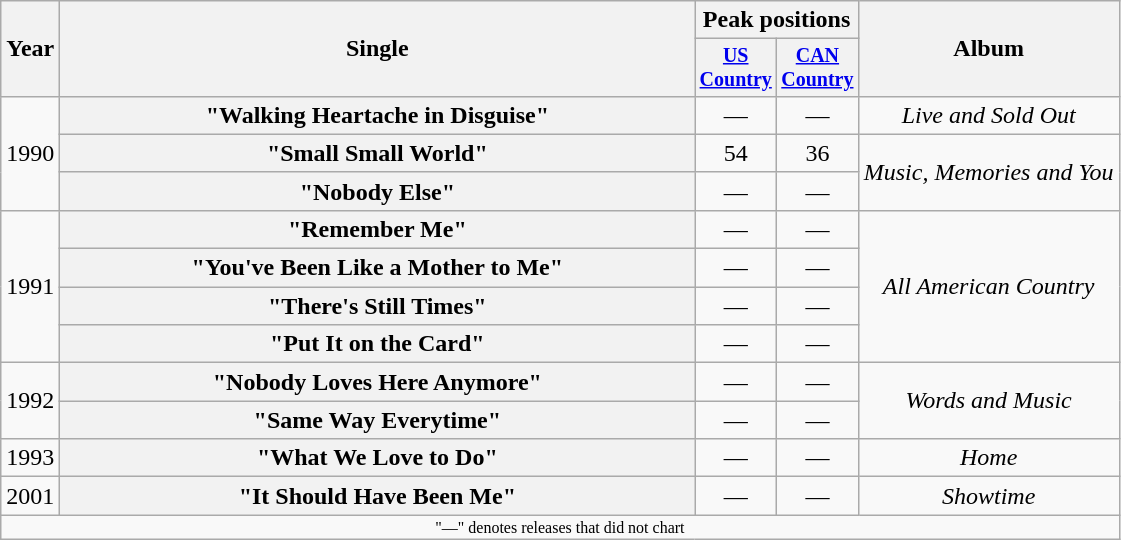<table class="wikitable plainrowheaders" style="text-align:center;">
<tr>
<th rowspan="2">Year</th>
<th rowspan="2" style="width:26em;">Single</th>
<th colspan="2">Peak positions</th>
<th rowspan="2">Album</th>
</tr>
<tr style="font-size:smaller;">
<th width="45"><a href='#'>US Country</a><br></th>
<th width="45"><a href='#'>CAN Country</a><br></th>
</tr>
<tr>
<td rowspan="3">1990</td>
<th scope="row">"Walking Heartache in Disguise"</th>
<td>—</td>
<td>—</td>
<td><em>Live and Sold Out</em></td>
</tr>
<tr>
<th scope="row">"Small Small World"</th>
<td>54</td>
<td>36</td>
<td rowspan="2"><em>Music, Memories and You</em></td>
</tr>
<tr>
<th scope="row">"Nobody Else"</th>
<td>—</td>
<td>—</td>
</tr>
<tr>
<td rowspan="4">1991</td>
<th scope="row">"Remember Me"</th>
<td>—</td>
<td>—</td>
<td rowspan="4"><em>All American Country</em></td>
</tr>
<tr>
<th scope="row">"You've Been Like a Mother to Me"</th>
<td>—</td>
<td>—</td>
</tr>
<tr>
<th scope="row">"There's Still Times"</th>
<td>—</td>
<td>—</td>
</tr>
<tr>
<th scope="row">"Put It on the Card"</th>
<td>—</td>
<td>—</td>
</tr>
<tr>
<td rowspan="2">1992</td>
<th scope="row">"Nobody Loves Here Anymore"</th>
<td>—</td>
<td>—</td>
<td rowspan="2"><em>Words and Music</em></td>
</tr>
<tr>
<th scope="row">"Same Way Everytime"</th>
<td>—</td>
<td>—</td>
</tr>
<tr>
<td>1993</td>
<th scope="row">"What We Love to Do"</th>
<td>—</td>
<td>—</td>
<td><em>Home</em></td>
</tr>
<tr>
<td>2001</td>
<th scope="row">"It Should Have Been Me"</th>
<td>—</td>
<td>—</td>
<td><em>Showtime</em></td>
</tr>
<tr>
<td colspan="5" style="font-size: 8pt">"—" denotes releases that did not chart</td>
</tr>
</table>
